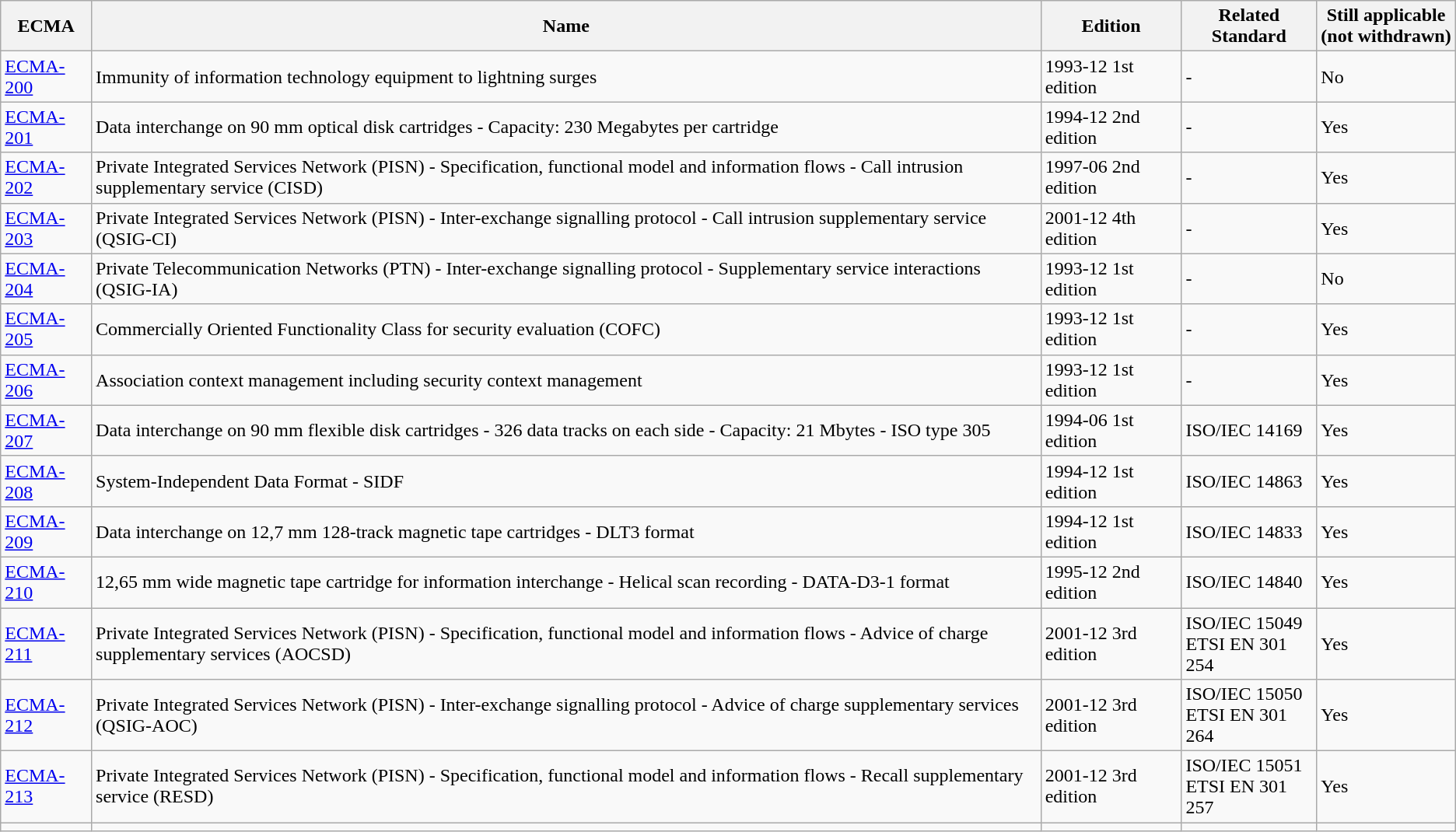<table class="wikitable">
<tr>
<th>ECMA</th>
<th>Name</th>
<th>Edition</th>
<th>Related Standard</th>
<th>Still applicable<br>(not withdrawn)</th>
</tr>
<tr>
<td><a href='#'>ECMA-200</a></td>
<td>Immunity of information technology equipment to lightning surges</td>
<td>1993-12 1st edition</td>
<td>-</td>
<td>No</td>
</tr>
<tr>
<td><a href='#'>ECMA-201</a></td>
<td>Data interchange on 90 mm optical disk cartridges - Capacity: 230 Megabytes per cartridge</td>
<td>1994-12 2nd edition</td>
<td>-</td>
<td>Yes</td>
</tr>
<tr>
<td><a href='#'>ECMA-202</a></td>
<td>Private Integrated Services Network (PISN) - Specification, functional model and information flows - Call intrusion supplementary service (CISD)</td>
<td>1997-06 2nd edition</td>
<td>-</td>
<td>Yes</td>
</tr>
<tr>
<td><a href='#'>ECMA-203</a></td>
<td>Private Integrated Services Network (PISN) - Inter-exchange signalling protocol - Call intrusion supplementary service (QSIG-CI)</td>
<td>2001-12 4th edition</td>
<td>-</td>
<td>Yes</td>
</tr>
<tr>
<td><a href='#'>ECMA-204</a></td>
<td>Private Telecommunication Networks (PTN) - Inter-exchange signalling protocol - Supplementary service interactions (QSIG-IA)</td>
<td>1993-12 1st edition</td>
<td>-</td>
<td>No</td>
</tr>
<tr>
<td><a href='#'>ECMA-205</a></td>
<td>Commercially Oriented Functionality Class for security evaluation (COFC)</td>
<td>1993-12 1st edition</td>
<td>-</td>
<td>Yes</td>
</tr>
<tr>
<td><a href='#'>ECMA-206</a></td>
<td>Association context management including security context management</td>
<td>1993-12 1st edition</td>
<td>-</td>
<td>Yes</td>
</tr>
<tr>
<td><a href='#'>ECMA-207</a></td>
<td>Data interchange on 90 mm flexible disk cartridges - 326 data tracks on each side - Capacity: 21 Mbytes - ISO type 305</td>
<td>1994-06 1st edition</td>
<td>ISO/IEC 14169</td>
<td>Yes</td>
</tr>
<tr>
<td><a href='#'>ECMA-208</a></td>
<td>System-Independent Data Format - SIDF</td>
<td>1994-12 1st edition</td>
<td>ISO/IEC 14863</td>
<td>Yes</td>
</tr>
<tr>
<td><a href='#'>ECMA-209</a></td>
<td>Data interchange on 12,7 mm 128-track magnetic tape cartridges - DLT3 format</td>
<td>1994-12 1st edition</td>
<td>ISO/IEC 14833</td>
<td>Yes</td>
</tr>
<tr>
<td><a href='#'>ECMA-210</a></td>
<td>12,65 mm wide magnetic tape cartridge for information interchange - Helical scan recording - DATA-D3-1 format</td>
<td>1995-12 2nd edition</td>
<td>ISO/IEC 14840</td>
<td>Yes</td>
</tr>
<tr>
<td><a href='#'>ECMA-211</a></td>
<td>Private Integrated Services Network (PISN) - Specification, functional model and information flows - Advice of charge supplementary services (AOCSD)</td>
<td>2001-12 3rd edition</td>
<td>ISO/IEC 15049<br>ETSI EN 301 254</td>
<td>Yes</td>
</tr>
<tr>
<td><a href='#'>ECMA-212</a></td>
<td>Private Integrated Services Network (PISN) - Inter-exchange signalling protocol - Advice of charge supplementary services (QSIG-AOC)</td>
<td>2001-12 3rd edition</td>
<td>ISO/IEC 15050<br>ETSI EN 301 264</td>
<td>Yes</td>
</tr>
<tr>
<td><a href='#'>ECMA-213</a></td>
<td>Private Integrated Services Network (PISN) - Specification, functional model and information flows - Recall supplementary service (RESD)</td>
<td>2001-12 3rd edition</td>
<td>ISO/IEC 15051<br>ETSI EN 301 257</td>
<td>Yes</td>
</tr>
<tr>
<td></td>
<td></td>
<td></td>
<td></td>
<td></td>
</tr>
</table>
